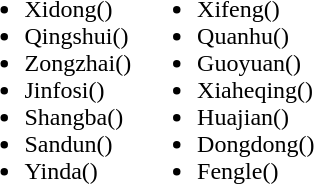<table>
<tr>
<td valign="top"><br><ul><li>Xidong()</li><li>Qingshui()</li><li>Zongzhai()</li><li>Jinfosi()</li><li>Shangba()</li><li>Sandun()</li><li>Yinda()</li></ul></td>
<td valign="top"><br><ul><li>Xifeng()</li><li>Quanhu()</li><li>Guoyuan()</li><li>Xiaheqing()</li><li>Huajian()</li><li>Dongdong()</li><li>Fengle()</li></ul></td>
</tr>
</table>
